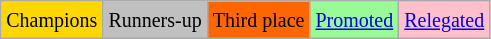<table class="wikitable">
<tr>
<td bgcolor=gold><small>Champions</small></td>
<td bgcolor=silver><small>Runners-up</small></td>
<td bgcolor=ff6600><small>Third place</small></td>
<td bgcolor=palegreen><small><a href='#'>Promoted</a></small></td>
<td bgcolor=pink><small><a href='#'>Relegated</a></small></td>
</tr>
</table>
